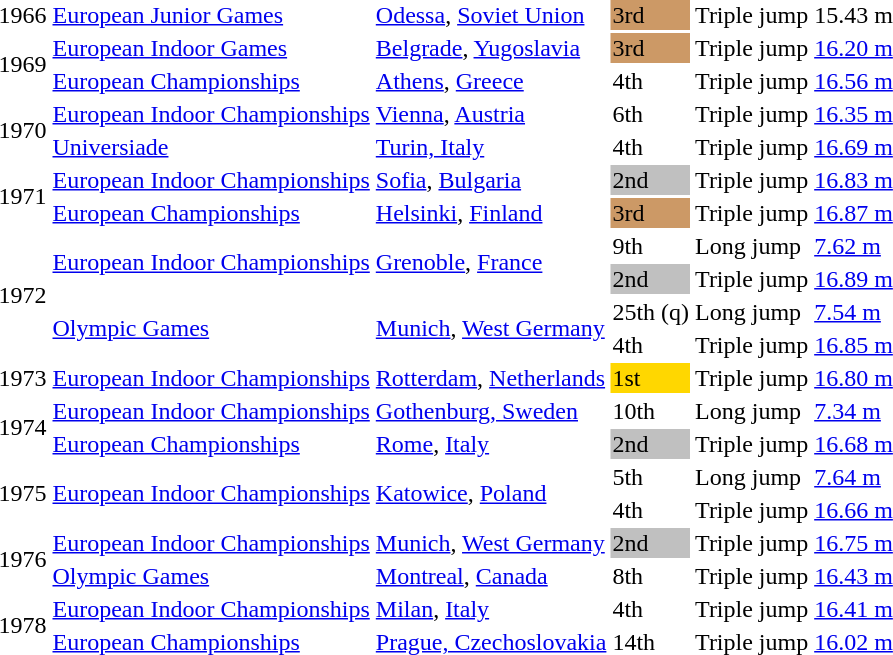<table>
<tr>
<td>1966</td>
<td><a href='#'>European Junior Games</a></td>
<td><a href='#'>Odessa</a>, <a href='#'>Soviet Union</a></td>
<td bgcolor="cc9966">3rd</td>
<td>Triple jump</td>
<td>15.43 m</td>
</tr>
<tr>
<td rowspan=2>1969</td>
<td><a href='#'>European Indoor Games</a></td>
<td><a href='#'>Belgrade</a>, <a href='#'>Yugoslavia</a></td>
<td bgcolor="cc9966">3rd</td>
<td>Triple jump</td>
<td><a href='#'>16.20 m</a></td>
</tr>
<tr>
<td><a href='#'>European Championships</a></td>
<td><a href='#'>Athens</a>, <a href='#'>Greece</a></td>
<td>4th</td>
<td>Triple jump</td>
<td><a href='#'>16.56 m</a></td>
</tr>
<tr>
<td rowspan=2>1970</td>
<td><a href='#'>European Indoor Championships</a></td>
<td><a href='#'>Vienna</a>, <a href='#'>Austria</a></td>
<td>6th</td>
<td>Triple jump</td>
<td><a href='#'>16.35 m</a></td>
</tr>
<tr>
<td><a href='#'>Universiade</a></td>
<td><a href='#'>Turin, Italy</a></td>
<td>4th</td>
<td>Triple jump</td>
<td><a href='#'>16.69 m</a></td>
</tr>
<tr>
<td rowspan=2>1971</td>
<td><a href='#'>European Indoor Championships</a></td>
<td><a href='#'>Sofia</a>, <a href='#'>Bulgaria</a></td>
<td bgcolor="silver">2nd</td>
<td>Triple jump</td>
<td><a href='#'>16.83 m</a></td>
</tr>
<tr>
<td><a href='#'>European Championships</a></td>
<td><a href='#'>Helsinki</a>, <a href='#'>Finland</a></td>
<td bgcolor="cc9966">3rd</td>
<td>Triple jump</td>
<td><a href='#'>16.87 m</a></td>
</tr>
<tr>
<td rowspan=4>1972</td>
<td rowspan=2><a href='#'>European Indoor Championships</a></td>
<td rowspan=2><a href='#'>Grenoble</a>, <a href='#'>France</a></td>
<td>9th</td>
<td>Long jump</td>
<td><a href='#'>7.62 m</a></td>
</tr>
<tr>
<td bgcolor="silver">2nd</td>
<td>Triple jump</td>
<td><a href='#'>16.89 m</a></td>
</tr>
<tr>
<td rowspan=2><a href='#'>Olympic Games</a></td>
<td rowspan=2><a href='#'>Munich</a>, <a href='#'>West Germany</a></td>
<td>25th (q)</td>
<td>Long jump</td>
<td><a href='#'>7.54 m</a></td>
</tr>
<tr>
<td>4th</td>
<td>Triple jump</td>
<td><a href='#'>16.85 m</a></td>
</tr>
<tr>
<td>1973</td>
<td><a href='#'>European Indoor Championships</a></td>
<td><a href='#'>Rotterdam</a>, <a href='#'>Netherlands</a></td>
<td bgcolor="gold">1st</td>
<td>Triple jump</td>
<td><a href='#'>16.80 m</a></td>
</tr>
<tr>
<td rowspan=2>1974</td>
<td><a href='#'>European Indoor Championships</a></td>
<td><a href='#'>Gothenburg, Sweden</a></td>
<td>10th</td>
<td>Long jump</td>
<td><a href='#'>7.34 m</a></td>
</tr>
<tr>
<td><a href='#'>European Championships</a></td>
<td><a href='#'>Rome</a>, <a href='#'>Italy</a></td>
<td bgcolor="silver">2nd</td>
<td>Triple jump</td>
<td><a href='#'>16.68 m</a></td>
</tr>
<tr>
<td rowspan=2>1975</td>
<td rowspan=2><a href='#'>European Indoor Championships</a></td>
<td rowspan=2><a href='#'>Katowice</a>, <a href='#'>Poland</a></td>
<td>5th</td>
<td>Long jump</td>
<td><a href='#'>7.64 m</a></td>
</tr>
<tr>
<td>4th</td>
<td>Triple jump</td>
<td><a href='#'>16.66 m</a></td>
</tr>
<tr>
<td rowspan=2>1976</td>
<td><a href='#'>European Indoor Championships</a></td>
<td><a href='#'>Munich</a>, <a href='#'>West Germany</a></td>
<td bgcolor="silver">2nd</td>
<td>Triple jump</td>
<td><a href='#'>16.75 m</a></td>
</tr>
<tr>
<td><a href='#'>Olympic Games</a></td>
<td><a href='#'>Montreal</a>, <a href='#'>Canada</a></td>
<td>8th</td>
<td>Triple jump</td>
<td><a href='#'>16.43 m</a></td>
</tr>
<tr>
<td rowspan=2>1978</td>
<td><a href='#'>European Indoor Championships</a></td>
<td><a href='#'>Milan</a>, <a href='#'>Italy</a></td>
<td>4th</td>
<td>Triple jump</td>
<td><a href='#'>16.41 m</a></td>
</tr>
<tr>
<td><a href='#'>European Championships</a></td>
<td><a href='#'>Prague, Czechoslovakia</a></td>
<td>14th</td>
<td>Triple jump</td>
<td><a href='#'>16.02 m</a></td>
</tr>
</table>
